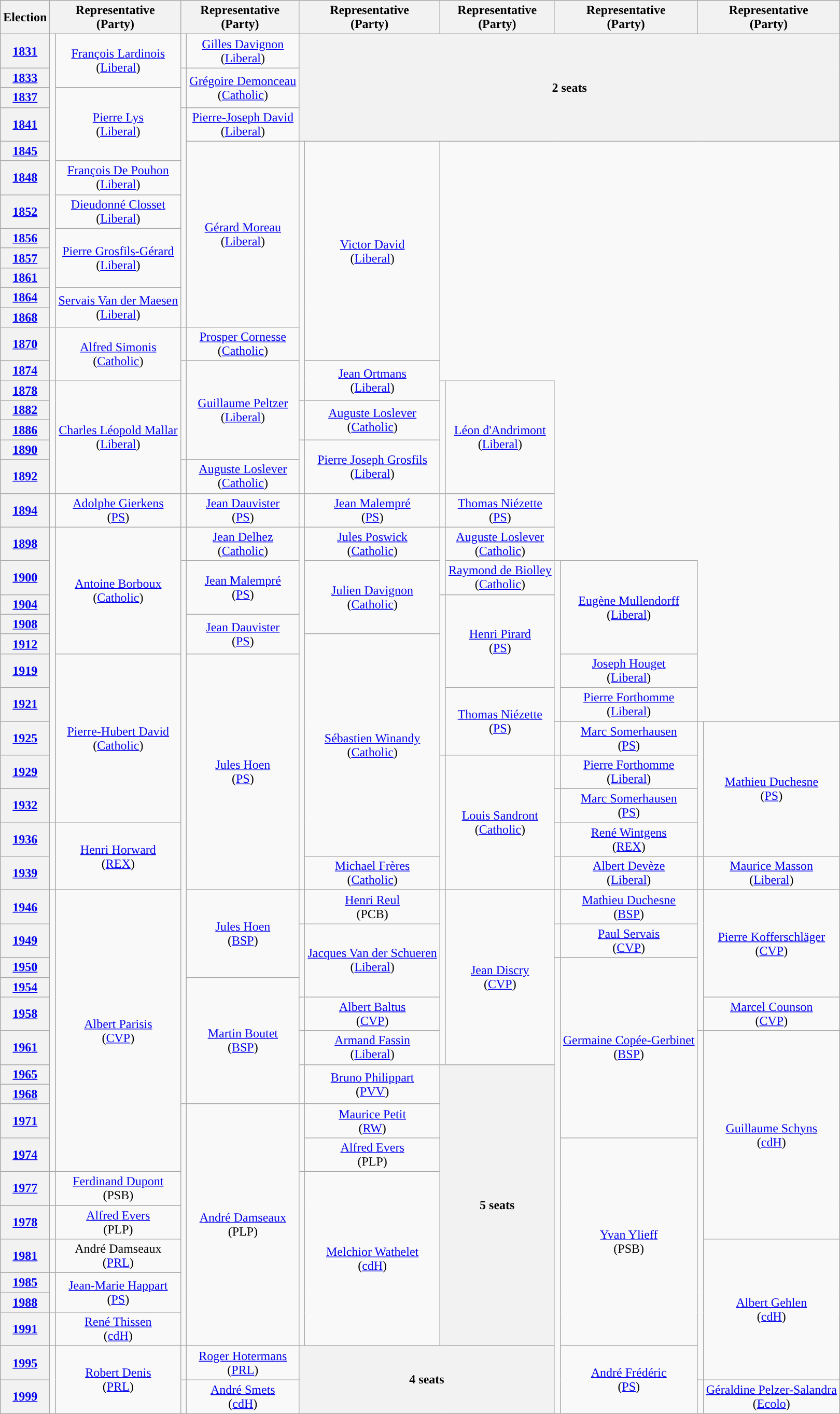<table class="wikitable" style="text-align:center">
<tr>
<th>Election</th>
<th colspan=2>Representative<br>(Party)</th>
<th colspan=2>Representative<br>(Party)</th>
<th colspan=2>Representative<br>(Party)</th>
<th colspan=2>Representative<br>(Party)</th>
<th colspan=2>Representative<br>(Party)</th>
<th colspan=2>Representative<br>(Party)</th>
</tr>
<tr>
<th><a href='#'>1831</a></th>
<td rowspan=12; style="background-color: "></td>
<td rowspan=2><a href='#'>François Lardinois</a><br>(<a href='#'>Liberal</a>)</td>
<td rowspan=1; style="background-color: "></td>
<td rowspan=1><a href='#'>Gilles Davignon</a><br>(<a href='#'>Liberal</a>)</td>
<th rowspan=4; colspan=8>2 seats</th>
</tr>
<tr>
<th><a href='#'>1833</a></th>
<td rowspan=2; style="background-color: "></td>
<td rowspan=2><a href='#'>Grégoire Demonceau</a><br>(<a href='#'>Catholic</a>)</td>
</tr>
<tr>
<th><a href='#'>1837</a></th>
<td rowspan=3><a href='#'>Pierre Lys</a><br>(<a href='#'>Liberal</a>)</td>
</tr>
<tr>
<th><a href='#'>1841</a></th>
<td rowspan=9; style="background-color: "></td>
<td rowspan=1><a href='#'>Pierre-Joseph David</a><br>(<a href='#'>Liberal</a>)</td>
</tr>
<tr>
<th><a href='#'>1845</a></th>
<td rowspan=8><a href='#'>Gérard Moreau</a><br>(<a href='#'>Liberal</a>)</td>
<td rowspan=11; style="background-color: "></td>
<td rowspan=9><a href='#'>Victor David</a><br>(<a href='#'>Liberal</a>)</td>
</tr>
<tr>
<th><a href='#'>1848</a></th>
<td rowspan=1><a href='#'>François De Pouhon</a><br>(<a href='#'>Liberal</a>)</td>
</tr>
<tr>
<th><a href='#'>1852</a></th>
<td rowspan=1><a href='#'>Dieudonné Closset</a><br>(<a href='#'>Liberal</a>)</td>
</tr>
<tr>
<th><a href='#'>1856</a></th>
<td rowspan=3><a href='#'>Pierre Grosfils-Gérard</a><br>(<a href='#'>Liberal</a>)</td>
</tr>
<tr>
<th><a href='#'>1857</a></th>
</tr>
<tr>
<th><a href='#'>1861</a></th>
</tr>
<tr>
<th><a href='#'>1864</a></th>
<td rowspan=2><a href='#'>Servais Van der Maesen</a><br>(<a href='#'>Liberal</a>)</td>
</tr>
<tr>
<th><a href='#'>1868</a></th>
</tr>
<tr>
<th><a href='#'>1870</a></th>
<td rowspan=2; style="background-color: "></td>
<td rowspan=2><a href='#'>Alfred Simonis</a><br>(<a href='#'>Catholic</a>)</td>
<td rowspan=1; style="background-color: "></td>
<td rowspan=1><a href='#'>Prosper Cornesse</a><br>(<a href='#'>Catholic</a>)</td>
</tr>
<tr>
<th><a href='#'>1874</a></th>
<td rowspan=5; style="background-color: "></td>
<td rowspan=5><a href='#'>Guillaume Peltzer</a><br>(<a href='#'>Liberal</a>)</td>
<td rowspan=2><a href='#'>Jean Ortmans</a><br>(<a href='#'>Liberal</a>)</td>
</tr>
<tr>
<th><a href='#'>1878</a></th>
<td rowspan=5; style="background-color: "></td>
<td rowspan=5><a href='#'>Charles Léopold Mallar</a><br>(<a href='#'>Liberal</a>)</td>
<td rowspan=5; style="background-color: "></td>
<td rowspan=5><a href='#'>Léon d'Andrimont</a><br>(<a href='#'>Liberal</a>)</td>
</tr>
<tr>
<th><a href='#'>1882</a></th>
<td rowspan=2; style="background-color: "></td>
<td rowspan=2><a href='#'>Auguste Loslever</a><br>(<a href='#'>Catholic</a>)</td>
</tr>
<tr>
<th><a href='#'>1886</a></th>
</tr>
<tr>
<th><a href='#'>1890</a></th>
<td rowspan=2; style="background-color: "></td>
<td rowspan=2><a href='#'>Pierre Joseph Grosfils</a><br>(<a href='#'>Liberal</a>)</td>
</tr>
<tr>
<th><a href='#'>1892</a></th>
<td rowspan=1; style="background-color: "></td>
<td rowspan=1><a href='#'>Auguste Loslever</a><br>(<a href='#'>Catholic</a>)</td>
</tr>
<tr>
<th><a href='#'>1894</a></th>
<td rowspan=1; style="background-color: "></td>
<td rowspan=1><a href='#'>Adolphe Gierkens</a><br>(<a href='#'>PS</a>)</td>
<td rowspan=1; style="background-color: "></td>
<td rowspan=1><a href='#'>Jean Dauvister</a><br>(<a href='#'>PS</a>)</td>
<td rowspan=1; style="background-color: "></td>
<td rowspan=1><a href='#'>Jean Malempré</a><br>(<a href='#'>PS</a>)</td>
<td rowspan=1; style="background-color: "></td>
<td rowspan=1><a href='#'>Thomas Niézette</a><br>(<a href='#'>PS</a>)</td>
</tr>
<tr>
<th><a href='#'>1898</a></th>
<td rowspan=10; style="background-color: "></td>
<td rowspan=5><a href='#'>Antoine Borboux</a><br>(<a href='#'>Catholic</a>)</td>
<td rowspan=1; style="background-color: "></td>
<td rowspan=1><a href='#'>Jean Delhez</a><br>(<a href='#'>Catholic</a>)</td>
<td rowspan=12; style="background-color: "></td>
<td rowspan=1><a href='#'>Jules Poswick</a><br>(<a href='#'>Catholic</a>)</td>
<td rowspan=2; style="background-color: "></td>
<td rowspan=1><a href='#'>Auguste Loslever</a><br>(<a href='#'>Catholic</a>)</td>
</tr>
<tr>
<th><a href='#'>1900</a></th>
<td rowspan=19; style="background-color: "></td>
<td rowspan=2><a href='#'>Jean Malempré</a><br>(<a href='#'>PS</a>)</td>
<td rowspan=3><a href='#'>Julien Davignon</a><br>(<a href='#'>Catholic</a>)</td>
<td rowspan=1><a href='#'>Raymond de Biolley</a><br>(<a href='#'>Catholic</a>)</td>
<td rowspan=6; style="background-color: "></td>
<td rowspan=4><a href='#'>Eugène Mullendorff</a><br>(<a href='#'>Liberal</a>)</td>
</tr>
<tr>
<th><a href='#'>1904</a></th>
<td rowspan=6; style="background-color: "></td>
<td rowspan=4><a href='#'>Henri Pirard</a><br>(<a href='#'>PS</a>)</td>
</tr>
<tr>
<th><a href='#'>1908</a></th>
<td rowspan=2><a href='#'>Jean Dauvister</a><br>(<a href='#'>PS</a>)</td>
</tr>
<tr>
<th><a href='#'>1912</a></th>
<td rowspan=7><a href='#'>Sébastien Winandy</a><br>(<a href='#'>Catholic</a>)</td>
</tr>
<tr>
<th><a href='#'>1919</a></th>
<td rowspan=5><a href='#'>Pierre-Hubert David</a><br>(<a href='#'>Catholic</a>)</td>
<td rowspan=7><a href='#'>Jules Hoen</a><br>(<a href='#'>PS</a>)</td>
<td rowspan=1><a href='#'>Joseph Houget</a><br>(<a href='#'>Liberal</a>)</td>
</tr>
<tr>
<th><a href='#'>1921</a></th>
<td rowspan=2><a href='#'>Thomas Niézette</a><br>(<a href='#'>PS</a>)</td>
<td rowspan=1><a href='#'>Pierre Forthomme</a><br>(<a href='#'>Liberal</a>)</td>
</tr>
<tr>
<th><a href='#'>1925</a></th>
<td rowspan=1; style="background-color: "></td>
<td rowspan=1><a href='#'>Marc Somerhausen</a><br>(<a href='#'>PS</a>)</td>
<td rowspan=4; style="background-color: "></td>
<td rowspan=4><a href='#'>Mathieu Duchesne</a><br>(<a href='#'>PS</a>)</td>
</tr>
<tr>
<th><a href='#'>1929</a></th>
<td rowspan=4; style="background-color: "></td>
<td rowspan=4><a href='#'>Louis Sandront</a><br>(<a href='#'>Catholic</a>)</td>
<td rowspan=1; style="background-color: "></td>
<td rowspan=1><a href='#'>Pierre Forthomme</a><br>(<a href='#'>Liberal</a>)</td>
</tr>
<tr>
<th><a href='#'>1932</a></th>
<td rowspan=1; style="background-color: "></td>
<td rowspan=1><a href='#'>Marc Somerhausen</a><br>(<a href='#'>PS</a>)</td>
</tr>
<tr>
<th><a href='#'>1936</a></th>
<td rowspan=2; style="background-color: "></td>
<td rowspan=2><a href='#'>Henri Horward</a><br>(<a href='#'>REX</a>)</td>
<td rowspan=1; style="background-color: "></td>
<td rowspan=1><a href='#'>René Wintgens</a><br>(<a href='#'>REX</a>)</td>
</tr>
<tr>
<th><a href='#'>1939</a></th>
<td rowspan=1><a href='#'>Michael Frères</a><br>(<a href='#'>Catholic</a>)</td>
<td rowspan=1; style="background-color: "></td>
<td rowspan=1><a href='#'>Albert Devèze</a><br>(<a href='#'>Liberal</a>)</td>
<td rowspan=1; style="background-color: "></td>
<td rowspan=1><a href='#'>Maurice Masson</a><br>(<a href='#'>Liberal</a>)</td>
</tr>
<tr>
<th><a href='#'>1946</a></th>
<td rowspan=10; style="background-color: "></td>
<td rowspan=10><a href='#'>Albert Parisis</a><br>(<a href='#'>CVP</a>)</td>
<td rowspan=3><a href='#'>Jules Hoen</a><br>(<a href='#'>BSP</a>)</td>
<td rowspan=1; style="background-color: "></td>
<td rowspan=1><a href='#'>Henri Reul</a><br>(PCB)</td>
<td rowspan=6; style="background-color: "></td>
<td rowspan=6><a href='#'>Jean Discry</a><br>(<a href='#'>CVP</a>)</td>
<td rowspan=1; style="background-color: "></td>
<td rowspan=1><a href='#'>Mathieu Duchesne</a><br>(<a href='#'>BSP</a>)</td>
<td rowspan=5; style="background-color: "></td>
<td rowspan=4><a href='#'>Pierre Kofferschläger</a><br>(<a href='#'>CVP</a>)</td>
</tr>
<tr>
<th><a href='#'>1949</a></th>
<td rowspan=3; style="background-color: "></td>
<td rowspan=3><a href='#'>Jacques Van der Schueren</a><br>(<a href='#'>Liberal</a>)</td>
<td rowspan=1; style="background-color: "></td>
<td rowspan=1><a href='#'>Paul Servais</a><br>(<a href='#'>CVP</a>)</td>
</tr>
<tr>
<th><a href='#'>1950</a></th>
<td rowspan=16; style="background-color: "></td>
<td rowspan=7><a href='#'>Germaine Copée-Gerbinet</a><br>(<a href='#'>BSP</a>)</td>
</tr>
<tr>
<th><a href='#'>1954</a></th>
<td rowspan=5><a href='#'>Martin Boutet</a><br>(<a href='#'>BSP</a>)</td>
</tr>
<tr>
<th><a href='#'>1958</a></th>
<td rowspan=1; style="background-color: "></td>
<td rowspan=1><a href='#'>Albert Baltus</a><br>(<a href='#'>CVP</a>)</td>
<td rowspan=1><a href='#'>Marcel Counson</a><br>(<a href='#'>CVP</a>)</td>
</tr>
<tr>
<th><a href='#'>1961</a></th>
<td rowspan=1; style="background-color: "></td>
<td rowspan=1><a href='#'>Armand Fassin</a><br>(<a href='#'>Liberal</a>)</td>
<td rowspan=12; style="background-color: "></td>
<td rowspan=7><a href='#'>Guillaume Schyns</a><br>(<a href='#'>cdH</a>)</td>
</tr>
<tr>
<th><a href='#'>1965</a></th>
<td rowspan=2; style="background-color: "></td>
<td rowspan=2><a href='#'>Bruno Philippart</a><br>(<a href='#'>PVV</a>)</td>
<th rowspan=10; colspan=2>5 seats</th>
</tr>
<tr>
<th><a href='#'>1968</a></th>
</tr>
<tr>
<th><a href='#'>1971</a></th>
<td rowspan=8; style="background-color: "></td>
<td rowspan=8><a href='#'>André Damseaux</a><br>(PLP)</td>
<td rowspan=2; style="background-color: "></td>
<td rowspan=1><a href='#'>Maurice Petit</a><br>(<a href='#'>RW</a>)</td>
</tr>
<tr>
<th><a href='#'>1974</a></th>
<td rowspan=1><a href='#'>Alfred Evers</a><br>(PLP)</td>
<td rowspan=7><a href='#'>Yvan Ylieff</a><br>(PSB)</td>
</tr>
<tr>
<th><a href='#'>1977</a></th>
<td rowspan=1; style="background-color: "></td>
<td rowspan=1><a href='#'>Ferdinand Dupont</a><br>(PSB)</td>
<td rowspan=6; style="background-color: "></td>
<td rowspan=6><a href='#'>Melchior Wathelet</a><br>(<a href='#'>cdH</a>)</td>
</tr>
<tr>
<th><a href='#'>1978</a></th>
<td rowspan=1; style="background-color: "></td>
<td rowspan=1><a href='#'>Alfred Evers</a><br>(PLP)</td>
</tr>
<tr>
<th><a href='#'>1981</a></th>
<td rowspan=1; style="background-color: "></td>
<td>André Damseaux<br>(<a href='#'>PRL</a>)</td>
<td rowspan=5><a href='#'>Albert Gehlen</a><br>(<a href='#'>cdH</a>)</td>
</tr>
<tr>
<th><a href='#'>1985</a></th>
<td rowspan=2; style="background-color: "></td>
<td rowspan=2><a href='#'>Jean-Marie Happart</a><br>(<a href='#'>PS</a>)</td>
</tr>
<tr>
<th><a href='#'>1988</a></th>
</tr>
<tr>
<th><a href='#'>1991</a></th>
<td rowspan=1; style="background-color: "></td>
<td rowspan=1><a href='#'>René Thissen</a><br>(<a href='#'>cdH</a>)</td>
</tr>
<tr>
<th><a href='#'>1995</a></th>
<td rowspan=2; style="background-color: "></td>
<td rowspan=2><a href='#'>Robert Denis</a><br>(<a href='#'>PRL</a>)</td>
<td rowspan=1; style="background-color: "></td>
<td rowspan=1><a href='#'>Roger Hotermans</a><br>(<a href='#'>PRL</a>)</td>
<th colspan=4; rowspan=2>4 seats</th>
<td rowspan=2><a href='#'>André Frédéric</a><br>(<a href='#'>PS</a>)</td>
</tr>
<tr>
<th><a href='#'>1999</a></th>
<td rowspan=1; style="background-color: "></td>
<td rowspan=1><a href='#'>André Smets</a><br>(<a href='#'>cdH</a>)</td>
<td rowspan=1; style="background-color: "></td>
<td rowspan=1><a href='#'>Géraldine Pelzer-Salandra</a><br>(<a href='#'>Ecolo</a>)</td>
</tr>
</table>
